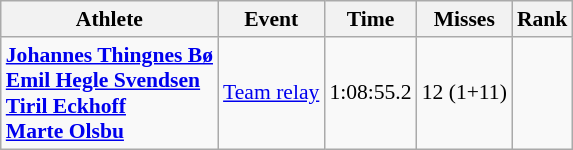<table class=wikitable style="font-size:90%">
<tr>
<th>Athlete</th>
<th>Event</th>
<th>Time</th>
<th>Misses</th>
<th>Rank</th>
</tr>
<tr align=center>
<td align=left><strong><a href='#'>Johannes Thingnes Bø</a><br><a href='#'>Emil Hegle Svendsen</a><br><a href='#'>Tiril Eckhoff</a><br><a href='#'>Marte Olsbu</a></strong></td>
<td align=left><a href='#'>Team relay</a></td>
<td>1:08:55.2</td>
<td>12 (1+11)</td>
<td></td>
</tr>
</table>
